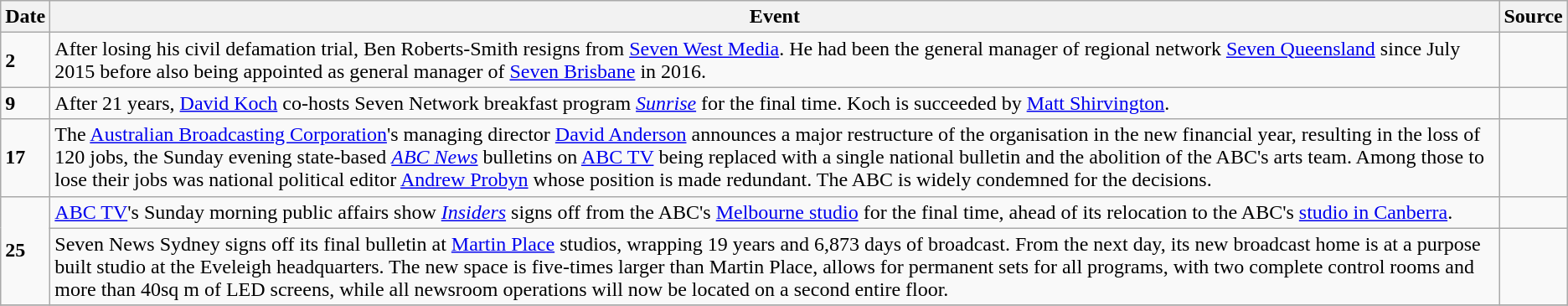<table class="wikitable">
<tr>
<th>Date</th>
<th>Event</th>
<th>Source</th>
</tr>
<tr>
<td><strong>2</strong></td>
<td>After losing his civil defamation trial, Ben Roberts-Smith resigns from <a href='#'>Seven West Media</a>. He had been the general manager of regional network <a href='#'>Seven Queensland</a> since July 2015 before also being appointed as general manager of <a href='#'>Seven Brisbane</a> in 2016.</td>
<td></td>
</tr>
<tr>
<td><strong>9</strong></td>
<td>After 21 years, <a href='#'>David Koch</a> co-hosts Seven Network breakfast program <em><a href='#'>Sunrise</a></em> for the final time. Koch is succeeded by <a href='#'>Matt Shirvington</a>.</td>
<td></td>
</tr>
<tr>
<td><strong>17</strong></td>
<td>The <a href='#'>Australian Broadcasting Corporation</a>'s managing director <a href='#'>David Anderson</a> announces a major restructure of the organisation in the new financial year, resulting in the loss of 120 jobs, the Sunday evening state-based <em><a href='#'>ABC News</a></em> bulletins on <a href='#'>ABC TV</a> being replaced with a single national bulletin and the abolition of the ABC's arts team. Among those to lose their jobs was national political editor <a href='#'>Andrew Probyn</a> whose position is made redundant. The ABC is widely condemned for the decisions.</td>
<td></td>
</tr>
<tr>
<td rowspan=2><strong>25</strong></td>
<td><a href='#'>ABC TV</a>'s Sunday morning public affairs show <em><a href='#'>Insiders</a></em> signs off from the ABC's <a href='#'>Melbourne studio</a> for the final time, ahead of its relocation to the ABC's <a href='#'>studio in Canberra</a>.</td>
<td></td>
</tr>
<tr>
<td>Seven News Sydney signs off its final bulletin at <a href='#'>Martin Place</a> studios, wrapping 19 years and 6,873 days of broadcast. From the next day, its new broadcast home is at a purpose built studio at the Eveleigh headquarters. The new space is five-times larger than Martin Place, allows for permanent sets for all programs, with two complete control rooms and more than 40sq m of LED screens, while all newsroom operations will now be located on a second entire floor.</td>
<td></td>
</tr>
<tr>
</tr>
</table>
